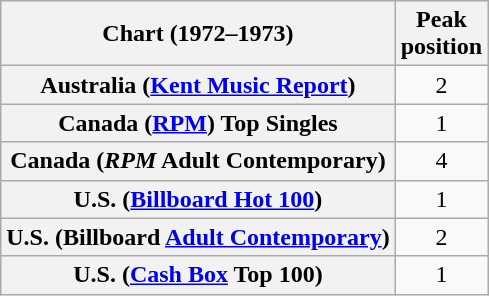<table class="wikitable sortable plainrowheaders">
<tr>
<th>Chart (1972–1973)</th>
<th>Peak<br>position</th>
</tr>
<tr>
<th scope="row">Australia (<a href='#'>Kent Music Report</a>)</th>
<td style="text-align:center;">2</td>
</tr>
<tr>
<th scope="row">Canada (<a href='#'>RPM</a>) Top Singles</th>
<td style="text-align:center;">1</td>
</tr>
<tr>
<th scope="row">Canada (<em>RPM</em> Adult Contemporary)</th>
<td style="text-align:center;">4</td>
</tr>
<tr>
<th scope="row">U.S. (<a href='#'>Billboard Hot 100</a>)</th>
<td style="text-align:center;">1</td>
</tr>
<tr>
<th scope="row">U.S. (Billboard <a href='#'>Adult Contemporary</a>)</th>
<td style="text-align:center;">2</td>
</tr>
<tr>
<th scope="row">U.S. (<a href='#'>Cash Box</a> Top 100)</th>
<td style="text-align:center;">1</td>
</tr>
</table>
